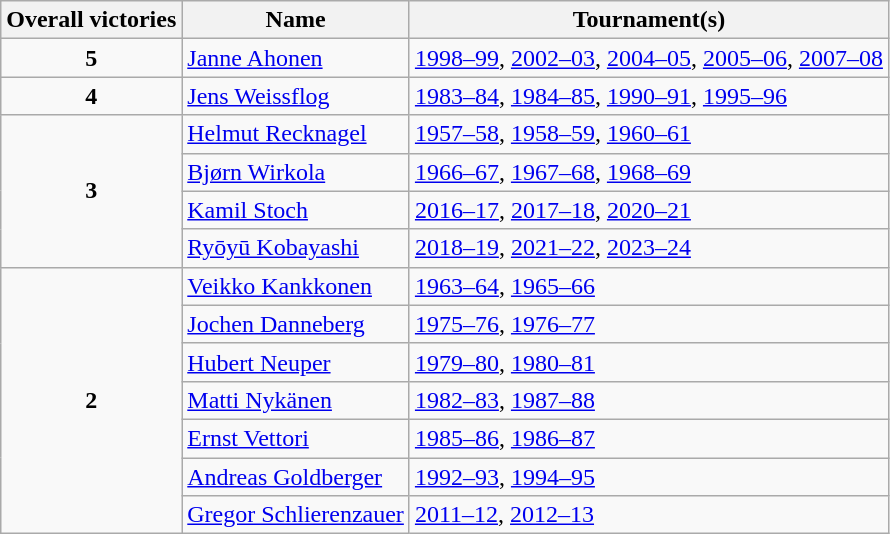<table class="wikitable sortable">
<tr>
<th>Overall victories</th>
<th>Name</th>
<th>Tournament(s)</th>
</tr>
<tr>
<td style="text-align:center"><strong>5</strong></td>
<td> <a href='#'>Janne Ahonen</a></td>
<td><a href='#'>1998–99</a>, <a href='#'>2002–03</a>, <a href='#'>2004–05</a>, <a href='#'>2005–06</a>, <a href='#'>2007–08</a></td>
</tr>
<tr>
<td style="text-align:center"><strong>4</strong></td>
<td> <a href='#'>Jens Weissflog</a></td>
<td><a href='#'>1983–84</a>, <a href='#'>1984–85</a>, <a href='#'>1990–91</a>, <a href='#'>1995–96</a></td>
</tr>
<tr>
<td rowspan="4" style="text-align:center"><strong>3</strong></td>
<td> <a href='#'>Helmut Recknagel</a></td>
<td><a href='#'>1957–58</a>, <a href='#'>1958–59</a>, <a href='#'>1960–61</a></td>
</tr>
<tr>
<td> <a href='#'>Bjørn Wirkola</a></td>
<td><a href='#'>1966–67</a>, <a href='#'>1967–68</a>, <a href='#'>1968–69</a></td>
</tr>
<tr>
<td> <a href='#'>Kamil Stoch</a></td>
<td><a href='#'>2016–17</a>, <a href='#'>2017–18</a>, <a href='#'>2020–21</a></td>
</tr>
<tr>
<td> <a href='#'>Ryōyū Kobayashi</a></td>
<td><a href='#'>2018–19</a>, <a href='#'>2021–22</a>, <a href='#'>2023–24</a></td>
</tr>
<tr>
<td rowspan="7" style="text-align:center"><strong>2</strong></td>
<td> <a href='#'>Veikko Kankkonen</a></td>
<td><a href='#'>1963–64</a>, <a href='#'>1965–66</a></td>
</tr>
<tr>
<td> <a href='#'>Jochen Danneberg</a></td>
<td><a href='#'>1975–76</a>, <a href='#'>1976–77</a></td>
</tr>
<tr>
<td> <a href='#'>Hubert Neuper</a></td>
<td><a href='#'>1979–80</a>, <a href='#'>1980–81</a></td>
</tr>
<tr>
<td> <a href='#'>Matti Nykänen</a></td>
<td><a href='#'>1982–83</a>, <a href='#'>1987–88</a></td>
</tr>
<tr>
<td> <a href='#'>Ernst Vettori</a></td>
<td><a href='#'>1985–86</a>, <a href='#'>1986–87</a></td>
</tr>
<tr>
<td> <a href='#'>Andreas Goldberger</a></td>
<td><a href='#'>1992–93</a>, <a href='#'>1994–95</a></td>
</tr>
<tr>
<td> <a href='#'>Gregor Schlierenzauer</a></td>
<td><a href='#'>2011–12</a>, <a href='#'>2012–13</a></td>
</tr>
</table>
